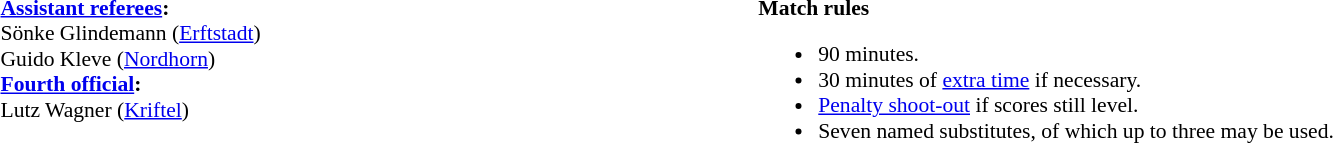<table style="width:100%; font-size:90%;">
<tr>
<td style="width:40%; vertical-align:top;"><br><strong><a href='#'>Assistant referees</a>:</strong>
<br>Sönke Glindemann (<a href='#'>Erftstadt</a>)
<br>Guido Kleve (<a href='#'>Nordhorn</a>)
<br><strong><a href='#'>Fourth official</a>:</strong>
<br>Lutz Wagner (<a href='#'>Kriftel</a>)</td>
<td style="width:60%; vertical-align:top;"><br><strong>Match rules</strong><ul><li>90 minutes.</li><li>30 minutes of <a href='#'>extra time</a> if necessary.</li><li><a href='#'>Penalty shoot-out</a> if scores still level.</li><li>Seven named substitutes, of which up to three may be used.</li></ul></td>
</tr>
</table>
